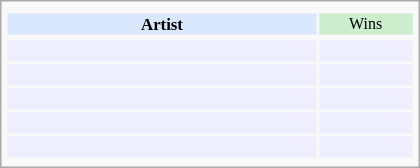<table class="infobox" style="width: 25em; text-align: center; font-size: 70%; vertical-align: middle;">
<tr>
<td colspan="2" style="text-align:center;"></td>
</tr>
<tr style="background:#d9e8ff; text-align:center;">
<th style="vertical-align: middle;">Artist</th>
<td style="background:#cec; font-size:8pt; width:60px;">Wins</td>
</tr>
<tr>
</tr>
<tr style="background:#eef;">
<td style="text-align:center;"><br></td>
<td></td>
</tr>
<tr style="background:#eef;">
<td style="text-align:center;"><br></td>
<td></td>
</tr>
<tr style="background:#eef;">
<td style="text-align:center;"><br></td>
<td></td>
</tr>
<tr style="background:#eef;">
<td style="text-align:center;"><br></td>
<td></td>
</tr>
<tr style="background:#eef;">
<td style="text-align:center;"><br></td>
<td></td>
</tr>
<tr>
</tr>
</table>
